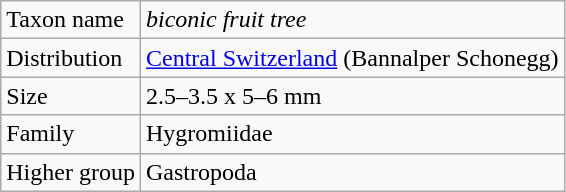<table class="wikitable">
<tr>
<td>Taxon name</td>
<td><em>biconic fruit tree</em></td>
</tr>
<tr>
<td>Distribution</td>
<td><a href='#'>Central Switzerland</a> (Bannalper Schonegg)</td>
</tr>
<tr>
<td>Size</td>
<td>2.5–3.5 x 5–6 mm</td>
</tr>
<tr>
<td>Family</td>
<td>Hygromiidae</td>
</tr>
<tr>
<td>Higher group</td>
<td>Gastropoda</td>
</tr>
</table>
